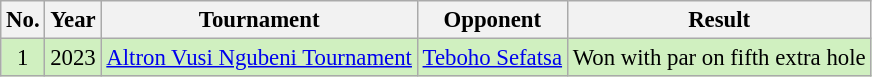<table class="wikitable" style="font-size:95%;">
<tr>
<th>No.</th>
<th>Year</th>
<th>Tournament</th>
<th>Opponent</th>
<th>Result</th>
</tr>
<tr style="background:#D0F0C0;">
<td align=center>1</td>
<td>2023</td>
<td><a href='#'>Altron Vusi Ngubeni Tournament</a></td>
<td> <a href='#'>Teboho Sefatsa</a></td>
<td>Won with par on fifth extra hole</td>
</tr>
</table>
